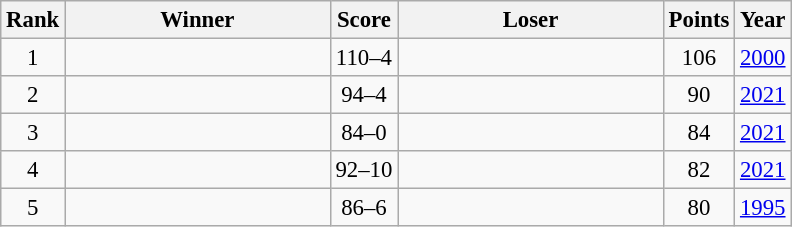<table class="wikitable plainrowheaders sortable" style="text-align:center;font-size:95%">
<tr>
<th scope="col">Rank</th>
<th scope="col" width=170>Winner</th>
<th scope="col" class="unsortable">Score</th>
<th scope="col" width=170>Loser</th>
<th scope="col">Points</th>
<th scope="col">Year</th>
</tr>
<tr>
<td>1</td>
<td></td>
<td>110–4</td>
<td></td>
<td>106</td>
<td><a href='#'>2000</a></td>
</tr>
<tr>
<td>2</td>
<td></td>
<td>94–4</td>
<td></td>
<td>90</td>
<td><a href='#'>2021</a></td>
</tr>
<tr>
<td>3</td>
<td></td>
<td>84–0</td>
<td></td>
<td>84</td>
<td><a href='#'>2021</a></td>
</tr>
<tr>
<td>4</td>
<td></td>
<td>92–10</td>
<td></td>
<td>82</td>
<td><a href='#'>2021</a></td>
</tr>
<tr>
<td>5</td>
<td></td>
<td>86–6</td>
<td></td>
<td>80</td>
<td><a href='#'>1995</a></td>
</tr>
</table>
